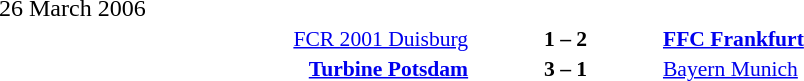<table width=100% cellspacing=1>
<tr>
<th width=25%></th>
<th width=10%></th>
<th width=25%></th>
<th></th>
</tr>
<tr>
<td>26 March 2006</td>
</tr>
<tr style=font-size:90%>
<td align=right><a href='#'>FCR 2001 Duisburg</a></td>
<td align=center><strong>1 – 2</strong></td>
<td><strong><a href='#'>FFC Frankfurt</a></strong></td>
</tr>
<tr style=font-size:90%>
<td align=right><strong><a href='#'>Turbine Potsdam</a></strong></td>
<td align=center><strong>3 – 1</strong></td>
<td><a href='#'>Bayern Munich</a></td>
</tr>
</table>
